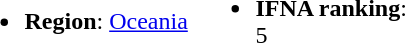<table>
<tr>
<td width=150px><br><ul><li><strong>Region</strong>: <a href='#'>Oceania</a></li></ul></td>
<td width=150px><br><ul><li><strong>IFNA ranking</strong>: 5</li></ul></td>
</tr>
</table>
